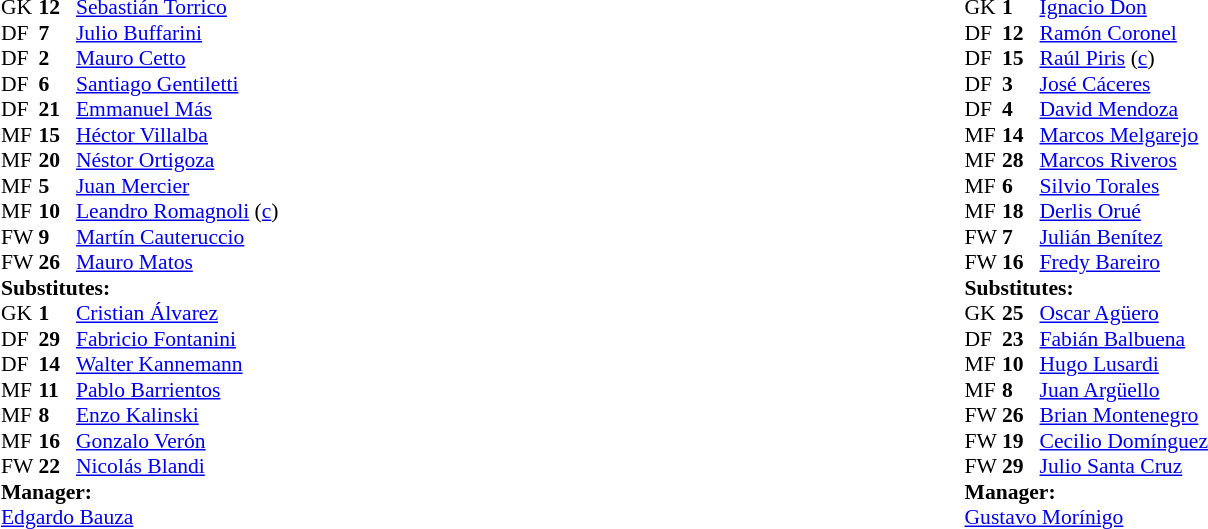<table width="100%">
<tr>
<td valign="top" width="50%"><br><table style="font-size: 90%" cellspacing="0" cellpadding="0" align=center>
<tr>
<th width=25></th>
<th width=25></th>
</tr>
<tr>
<td>GK</td>
<td><strong>12</strong></td>
<td> <a href='#'>Sebastián Torrico</a></td>
</tr>
<tr>
<td>DF</td>
<td><strong>7</strong></td>
<td> <a href='#'>Julio Buffarini</a></td>
</tr>
<tr>
<td>DF</td>
<td><strong>2</strong></td>
<td> <a href='#'>Mauro Cetto</a></td>
</tr>
<tr>
<td>DF</td>
<td><strong>6</strong></td>
<td> <a href='#'>Santiago Gentiletti</a></td>
</tr>
<tr>
<td>DF</td>
<td><strong>21</strong></td>
<td> <a href='#'>Emmanuel Más</a></td>
</tr>
<tr>
<td>MF</td>
<td><strong>15</strong></td>
<td> <a href='#'>Héctor Villalba</a></td>
<td></td>
<td></td>
</tr>
<tr>
<td>MF</td>
<td><strong>20</strong></td>
<td> <a href='#'>Néstor Ortigoza</a></td>
</tr>
<tr>
<td>MF</td>
<td><strong>5</strong></td>
<td> <a href='#'>Juan Mercier</a></td>
<td></td>
</tr>
<tr>
<td>MF</td>
<td><strong>10</strong></td>
<td> <a href='#'>Leandro Romagnoli</a> (<a href='#'>c</a>)</td>
<td></td>
<td></td>
</tr>
<tr>
<td>FW</td>
<td><strong>9</strong></td>
<td> <a href='#'>Martín Cauteruccio</a></td>
<td></td>
<td></td>
</tr>
<tr>
<td>FW</td>
<td><strong>26</strong></td>
<td> <a href='#'>Mauro Matos</a></td>
</tr>
<tr>
<td colspan=3><strong>Substitutes:</strong></td>
</tr>
<tr>
<td>GK</td>
<td><strong>1</strong></td>
<td> <a href='#'>Cristian Álvarez</a></td>
</tr>
<tr>
<td>DF</td>
<td><strong>29</strong></td>
<td> <a href='#'>Fabricio Fontanini</a></td>
</tr>
<tr>
<td>DF</td>
<td><strong>14</strong></td>
<td> <a href='#'>Walter Kannemann</a></td>
<td></td>
<td></td>
</tr>
<tr>
<td>MF</td>
<td><strong>11</strong></td>
<td> <a href='#'>Pablo Barrientos</a></td>
</tr>
<tr>
<td>MF</td>
<td><strong>8</strong></td>
<td> <a href='#'>Enzo Kalinski</a></td>
<td></td>
<td></td>
</tr>
<tr>
<td>MF</td>
<td><strong>16</strong></td>
<td> <a href='#'>Gonzalo Verón</a></td>
<td></td>
<td></td>
</tr>
<tr>
<td>FW</td>
<td><strong>22</strong></td>
<td> <a href='#'>Nicolás Blandi</a></td>
</tr>
<tr>
<td colspan=3><strong>Manager:</strong></td>
</tr>
<tr>
<td colspan=4> <a href='#'>Edgardo Bauza</a></td>
</tr>
</table>
</td>
<td style="vertical-align:top; width:50%"><br><table cellspacing="0" cellpadding="0" style="font-size:90%; margin:auto">
<tr>
<th width=25></th>
<th width=25></th>
</tr>
<tr>
<td>GK</td>
<td><strong>1</strong></td>
<td> <a href='#'>Ignacio Don</a></td>
</tr>
<tr>
<td>DF</td>
<td><strong>12</strong></td>
<td> <a href='#'>Ramón Coronel</a></td>
<td></td>
</tr>
<tr>
<td>DF</td>
<td><strong>15</strong></td>
<td> <a href='#'>Raúl Piris</a> (<a href='#'>c</a>)</td>
</tr>
<tr>
<td>DF</td>
<td><strong>3</strong></td>
<td> <a href='#'>José Cáceres</a></td>
</tr>
<tr>
<td>DF</td>
<td><strong>4</strong></td>
<td> <a href='#'>David Mendoza</a></td>
<td></td>
</tr>
<tr>
<td>MF</td>
<td><strong>14</strong></td>
<td> <a href='#'>Marcos Melgarejo</a></td>
<td></td>
<td></td>
</tr>
<tr>
<td>MF</td>
<td><strong>28</strong></td>
<td> <a href='#'>Marcos Riveros</a></td>
</tr>
<tr>
<td>MF</td>
<td><strong>6</strong></td>
<td> <a href='#'>Silvio Torales</a></td>
</tr>
<tr>
<td>MF</td>
<td><strong>18</strong></td>
<td> <a href='#'>Derlis Orué</a></td>
<td></td>
<td></td>
</tr>
<tr>
<td>FW</td>
<td><strong>7</strong></td>
<td> <a href='#'>Julián Benítez</a></td>
<td></td>
<td></td>
</tr>
<tr>
<td>FW</td>
<td><strong>16</strong></td>
<td> <a href='#'>Fredy Bareiro</a></td>
</tr>
<tr>
<td colspan=3><strong>Substitutes:</strong></td>
</tr>
<tr>
<td>GK</td>
<td><strong>25</strong></td>
<td> <a href='#'>Oscar Agüero</a></td>
</tr>
<tr>
<td>DF</td>
<td><strong>23</strong></td>
<td> <a href='#'>Fabián Balbuena</a></td>
</tr>
<tr>
<td>MF</td>
<td><strong>10</strong></td>
<td> <a href='#'>Hugo Lusardi</a></td>
<td></td>
<td></td>
</tr>
<tr>
<td>MF</td>
<td><strong>8</strong></td>
<td> <a href='#'>Juan Argüello</a></td>
</tr>
<tr>
<td>FW</td>
<td><strong>26</strong></td>
<td> <a href='#'>Brian Montenegro</a></td>
<td></td>
<td></td>
</tr>
<tr>
<td>FW</td>
<td><strong>19</strong></td>
<td> <a href='#'>Cecilio Domínguez</a></td>
</tr>
<tr>
<td>FW</td>
<td><strong>29</strong></td>
<td> <a href='#'>Julio Santa Cruz</a></td>
<td></td>
<td></td>
</tr>
<tr>
<td colspan=3><strong>Manager:</strong></td>
</tr>
<tr>
<td colspan=4> <a href='#'>Gustavo Morínigo</a></td>
</tr>
</table>
</td>
</tr>
</table>
